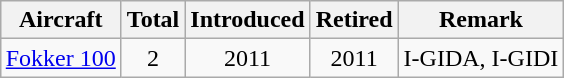<table class="wikitable" style="margin:auto;text-align:center">
<tr>
<th>Aircraft</th>
<th>Total</th>
<th>Introduced</th>
<th>Retired</th>
<th>Remark</th>
</tr>
<tr>
<td><a href='#'>Fokker 100</a></td>
<td>2</td>
<td>2011</td>
<td>2011</td>
<td>I-GIDA, I-GIDI</td>
</tr>
</table>
